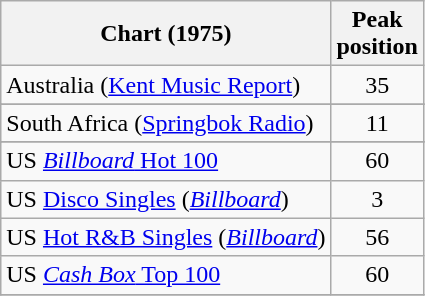<table class="wikitable sortable">
<tr>
<th>Chart (1975)</th>
<th>Peak<br>position</th>
</tr>
<tr>
<td>Australia (<a href='#'>Kent Music Report</a>)</td>
<td align="center">35</td>
</tr>
<tr>
</tr>
<tr>
</tr>
<tr>
</tr>
<tr>
</tr>
<tr>
</tr>
<tr>
<td>South Africa (<a href='#'>Springbok Radio</a>)</td>
<td align="center">11</td>
</tr>
<tr>
</tr>
<tr>
<td>US <a href='#'><em>Billboard</em> Hot 100</a></td>
<td align="center">60</td>
</tr>
<tr>
<td>US <a href='#'>Disco Singles</a> (<a href='#'><em>Billboard</em></a>)</td>
<td align="center">3</td>
</tr>
<tr>
<td>US <a href='#'>Hot R&B Singles</a> (<a href='#'><em>Billboard</em></a>)</td>
<td align="center">56</td>
</tr>
<tr>
<td>US <a href='#'><em>Cash Box</em> Top 100</a></td>
<td align="center">60</td>
</tr>
<tr>
</tr>
</table>
